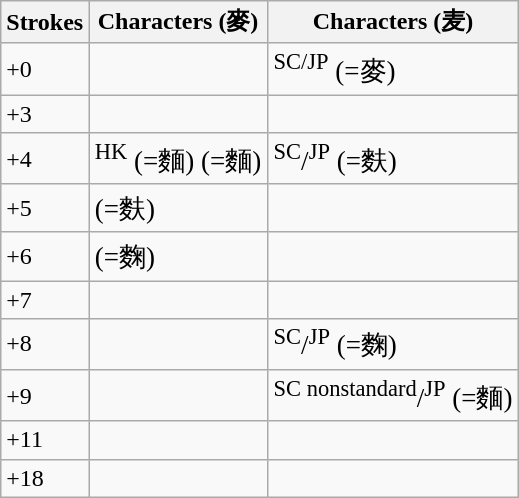<table class="wikitable">
<tr>
<th>Strokes</th>
<th>Characters (麥)</th>
<th>Characters (麦)</th>
</tr>
<tr>
<td>+0</td>
<td style="font-size: large;" lang="zh-Hant"></td>
<td style="font-size: large;" lang="zh-Hans"><sup>SC/JP</sup> (=麥)</td>
</tr>
<tr>
<td>+3</td>
<td style="font-size: large;" lang="zh-Hant"></td>
<td style="font-size: large;" lang="zh-Hans"></td>
</tr>
<tr>
<td>+4</td>
<td style="font-size: large;" lang="zh-Hant">  <sup>HK</sup> (=麵)  (=麵)</td>
<td style="font-size: large;" lang="zh-Hans"><sup>SC</sup>/<sup>JP</sup> (=麩)</td>
</tr>
<tr>
<td>+5</td>
<td style="font-size: large;" lang="zh-Hant"> (=麩)  </td>
<td style="font-size: large;" lang="zh-Hans"></td>
</tr>
<tr>
<td>+6</td>
<td style="font-size: large;" lang="zh-Hant"> (=麴) </td>
<td style="font-size: large;" lang="zh-Hans"></td>
</tr>
<tr>
<td>+7</td>
<td style="font-size: large;" lang="zh-Hant"> </td>
<td style="font-size: large;" lang="zh-Hans"></td>
</tr>
<tr>
<td>+8</td>
<td style="font-size: large;" lang="zh-Hant"> </td>
<td style="font-size: large;" lang="zh-Hans"><sup>SC</sup>/<sup>JP</sup> (=麴)</td>
</tr>
<tr>
<td>+9</td>
<td style="font-size: large;" lang="zh-Hant"></td>
<td style="font-size: large;" lang="zh-Hans"><sup>SC nonstandard</sup>/<sup>JP</sup> (=麵)</td>
</tr>
<tr>
<td>+11</td>
<td style="font-size: large;" lang="zh-Hant"></td>
<td style="font-size: large;" lang="zh-Hans"></td>
</tr>
<tr>
<td>+18</td>
<td style="font-size: large;" lang="zh-Hant"></td>
<td style="font-size: large;" lang="zh-Hans"></td>
</tr>
</table>
